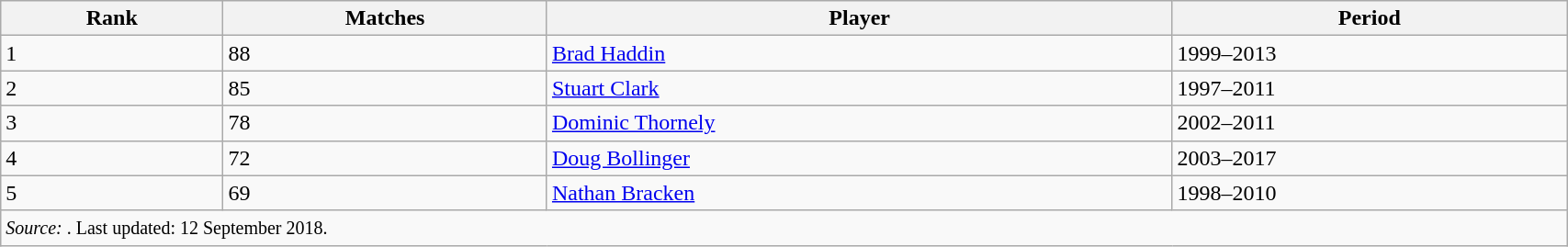<table class="wikitable" style="width:90%;">
<tr>
<th>Rank</th>
<th>Matches</th>
<th>Player</th>
<th>Period</th>
</tr>
<tr>
<td>1</td>
<td>88</td>
<td><a href='#'>Brad Haddin</a></td>
<td>1999–2013</td>
</tr>
<tr>
<td>2</td>
<td>85</td>
<td><a href='#'>Stuart Clark</a></td>
<td>1997–2011</td>
</tr>
<tr>
<td>3</td>
<td>78</td>
<td><a href='#'>Dominic Thornely</a></td>
<td>2002–2011</td>
</tr>
<tr>
<td>4</td>
<td>72</td>
<td><a href='#'>Doug Bollinger</a></td>
<td>2003–2017</td>
</tr>
<tr>
<td>5</td>
<td>69</td>
<td><a href='#'>Nathan Bracken</a></td>
<td>1998–2010</td>
</tr>
<tr>
<td colspan=4><small><em>Source: </em>. Last updated: 12 September 2018.</small></td>
</tr>
</table>
